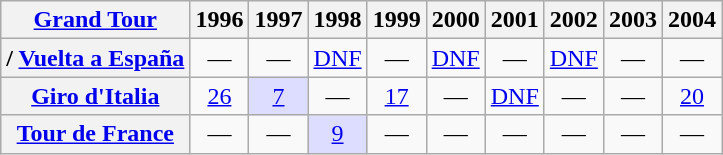<table class="wikitable plainrowheaders">
<tr>
<th scope="col"><a href='#'>Grand Tour</a></th>
<th scope="col">1996</th>
<th scope="col">1997</th>
<th scope="col">1998</th>
<th scope="col">1999</th>
<th scope="col">2000</th>
<th scope="col">2001</th>
<th scope="col">2002</th>
<th scope="col">2003</th>
<th scope="col">2004</th>
</tr>
<tr style="text-align:center;">
<th scope="row">/ <a href='#'>Vuelta a España</a></th>
<td>—</td>
<td>—</td>
<td><a href='#'>DNF</a></td>
<td>—</td>
<td><a href='#'>DNF</a></td>
<td>—</td>
<td><a href='#'>DNF</a></td>
<td>—</td>
<td>—</td>
</tr>
<tr style="text-align:center;">
<th scope="row"> <a href='#'>Giro d'Italia</a></th>
<td><a href='#'>26</a></td>
<td style="background:#ddf;"><a href='#'>7</a></td>
<td>—</td>
<td><a href='#'>17</a></td>
<td>—</td>
<td><a href='#'>DNF</a></td>
<td>—</td>
<td>—</td>
<td><a href='#'>20</a></td>
</tr>
<tr style="text-align:center;">
<th scope="row"> <a href='#'>Tour de France</a></th>
<td>—</td>
<td>—</td>
<td style="background:#ddf;"><a href='#'>9</a></td>
<td>—</td>
<td>—</td>
<td>—</td>
<td>—</td>
<td>—</td>
<td>—</td>
</tr>
</table>
